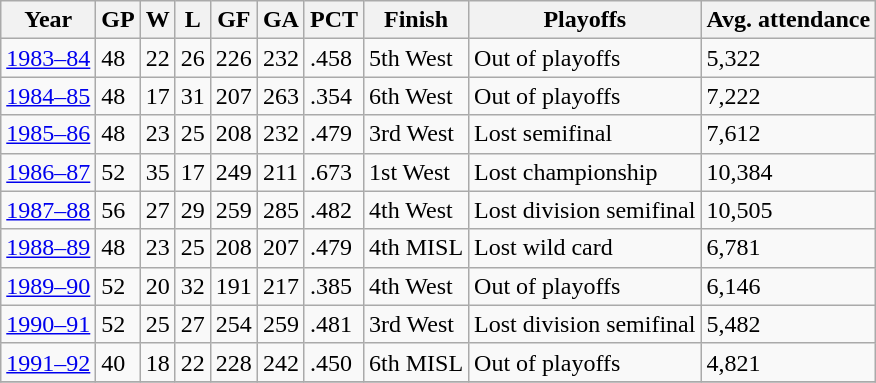<table class="wikitable">
<tr>
<th>Year</th>
<th>GP</th>
<th>W</th>
<th>L</th>
<th>GF</th>
<th>GA</th>
<th>PCT</th>
<th>Finish</th>
<th>Playoffs</th>
<th>Avg. attendance</th>
</tr>
<tr>
<td><a href='#'>1983–84</a></td>
<td>48</td>
<td>22</td>
<td>26</td>
<td>226</td>
<td>232</td>
<td>.458</td>
<td>5th West</td>
<td>Out of playoffs</td>
<td>5,322</td>
</tr>
<tr>
<td><a href='#'>1984–85</a></td>
<td>48</td>
<td>17</td>
<td>31</td>
<td>207</td>
<td>263</td>
<td>.354</td>
<td>6th West</td>
<td>Out of playoffs</td>
<td>7,222</td>
</tr>
<tr>
<td><a href='#'>1985–86</a></td>
<td>48</td>
<td>23</td>
<td>25</td>
<td>208</td>
<td>232</td>
<td>.479</td>
<td>3rd West</td>
<td>Lost semifinal</td>
<td>7,612</td>
</tr>
<tr>
<td><a href='#'>1986–87</a></td>
<td>52</td>
<td>35</td>
<td>17</td>
<td>249</td>
<td>211</td>
<td>.673</td>
<td>1st West</td>
<td>Lost championship</td>
<td>10,384</td>
</tr>
<tr>
<td><a href='#'>1987–88</a></td>
<td>56</td>
<td>27</td>
<td>29</td>
<td>259</td>
<td>285</td>
<td>.482</td>
<td>4th West</td>
<td>Lost division semifinal</td>
<td>10,505</td>
</tr>
<tr>
<td><a href='#'>1988–89</a></td>
<td>48</td>
<td>23</td>
<td>25</td>
<td>208</td>
<td>207</td>
<td>.479</td>
<td>4th MISL</td>
<td>Lost wild card</td>
<td>6,781</td>
</tr>
<tr>
<td><a href='#'>1989–90</a></td>
<td>52</td>
<td>20</td>
<td>32</td>
<td>191</td>
<td>217</td>
<td>.385</td>
<td>4th West</td>
<td>Out of playoffs</td>
<td>6,146</td>
</tr>
<tr>
<td><a href='#'>1990–91</a></td>
<td>52</td>
<td>25</td>
<td>27</td>
<td>254</td>
<td>259</td>
<td>.481</td>
<td>3rd West</td>
<td>Lost division semifinal</td>
<td>5,482</td>
</tr>
<tr>
<td><a href='#'>1991–92</a></td>
<td>40</td>
<td>18</td>
<td>22</td>
<td>228</td>
<td>242</td>
<td>.450</td>
<td>6th MISL</td>
<td>Out of playoffs</td>
<td>4,821</td>
</tr>
<tr>
</tr>
</table>
